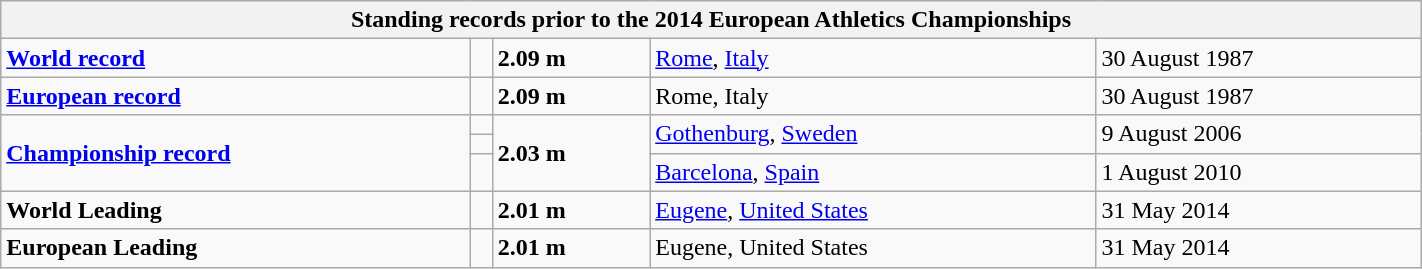<table class="wikitable" width=75%>
<tr>
<th colspan="5">Standing records prior to the 2014 European Athletics Championships</th>
</tr>
<tr>
<td><strong><a href='#'>World record</a></strong></td>
<td></td>
<td><strong>2.09 m</strong></td>
<td><a href='#'>Rome</a>, <a href='#'>Italy</a></td>
<td>30 August 1987</td>
</tr>
<tr>
<td><strong><a href='#'>European record</a></strong></td>
<td></td>
<td><strong>2.09 m</strong></td>
<td>Rome, Italy</td>
<td>30 August 1987</td>
</tr>
<tr>
<td rowspan=3><strong><a href='#'>Championship record</a></strong></td>
<td></td>
<td rowspan=3><strong>2.03 m</strong></td>
<td rowspan=2><a href='#'>Gothenburg</a>, <a href='#'>Sweden</a></td>
<td rowspan=2>9 August 2006</td>
</tr>
<tr>
<td></td>
</tr>
<tr>
<td></td>
<td><a href='#'>Barcelona</a>, <a href='#'>Spain</a></td>
<td>1 August 2010</td>
</tr>
<tr>
<td><strong>World Leading</strong></td>
<td></td>
<td><strong>2.01 m</strong></td>
<td><a href='#'>Eugene</a>, <a href='#'>United States</a></td>
<td>31 May 2014</td>
</tr>
<tr>
<td><strong>European Leading</strong></td>
<td></td>
<td><strong>2.01 m</strong></td>
<td>Eugene, United States</td>
<td>31 May 2014</td>
</tr>
</table>
